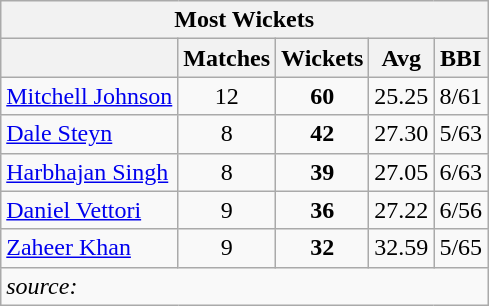<table class="wikitable" style="text-align:center;">
<tr>
<th colspan=5>Most Wickets</th>
</tr>
<tr>
<th></th>
<th>Matches</th>
<th>Wickets</th>
<th>Avg</th>
<th>BBI</th>
</tr>
<tr>
<td align="left"> <a href='#'>Mitchell Johnson</a></td>
<td>12</td>
<td><strong>60</strong></td>
<td>25.25</td>
<td>8/61</td>
</tr>
<tr>
<td align="left"> <a href='#'>Dale Steyn</a></td>
<td>8</td>
<td><strong>42</strong></td>
<td>27.30</td>
<td>5/63</td>
</tr>
<tr>
<td align="left"> <a href='#'>Harbhajan Singh</a></td>
<td>8</td>
<td><strong>39</strong></td>
<td>27.05</td>
<td>6/63</td>
</tr>
<tr>
<td align="left"> <a href='#'>Daniel Vettori</a></td>
<td>9</td>
<td><strong>36</strong></td>
<td>27.22</td>
<td>6/56</td>
</tr>
<tr>
<td align="left"> <a href='#'>Zaheer Khan</a></td>
<td>9</td>
<td><strong>32</strong></td>
<td>32.59</td>
<td>5/65</td>
</tr>
<tr>
<td colspan="5" style="text-align:left;"><em>source:</em> </td>
</tr>
</table>
